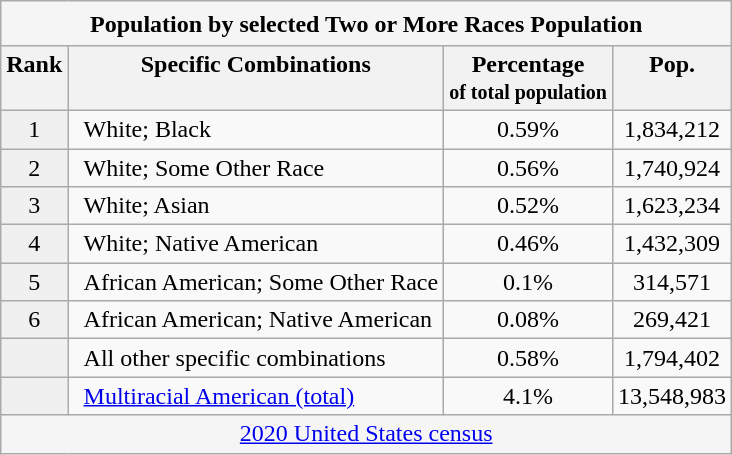<table class="wikitable" style="text-align:center; margin-right:10px; font-size:100%">
<tr>
<th colspan="5" style="padding:0.3em 0; line-height:1.2em; background:#f5f5f5;">Population by selected Two or More Races Population</th>
</tr>
<tr style="background:#f5f5f5;" valign="top">
<th>Rank</th>
<th>Specific Combinations</th>
<th>Percentage<br><small>of total population</small></th>
<th>Pop.</th>
</tr>
<tr valign="top">
<td style="background:#f0f0f0; text-align: center;">1</td>
<td style="text-align: left; padding-left: 10px;">White; Black</td>
<td>0.59%</td>
<td>1,834,212</td>
</tr>
<tr valign="top">
<td style="background:#f0f0f0; text-align: center;">2</td>
<td style="text-align: left; padding-left: 10px;">White; Some Other Race</td>
<td>0.56%</td>
<td>1,740,924</td>
</tr>
<tr valign="top">
<td style="background:#f0f0f0; text-align: center;">3</td>
<td style="text-align: left; padding-left: 10px;">White; Asian</td>
<td>0.52%</td>
<td>1,623,234</td>
</tr>
<tr valign="top">
<td style="background:#f0f0f0; text-align: center;">4</td>
<td style="text-align: left; padding-left: 10px;">White; Native American</td>
<td>0.46%</td>
<td>1,432,309</td>
</tr>
<tr valign="top">
<td style="background:#f0f0f0; text-align: center;">5</td>
<td style="text-align: left; padding-left: 10px;">African American; Some Other Race</td>
<td>0.1%</td>
<td>314,571</td>
</tr>
<tr valign="top">
<td style="background:#f0f0f0; text-align: center;">6</td>
<td style="text-align: left; padding-left: 10px;">African American; Native American</td>
<td>0.08%</td>
<td>269,421</td>
</tr>
<tr valign="top">
<td style="background:#f0f0f0; text-align: center;"></td>
<td style="text-align: left; padding-left: 10px;">All other specific combinations</td>
<td>0.58%</td>
<td>1,794,402</td>
</tr>
<tr valign="top">
<td style="background:#f0f0f0; text-align: center;"></td>
<td style="text-align: left; padding-left: 10px;"><a href='#'>Multiracial American (total)</a></td>
<td>4.1%</td>
<td>13,548,983</td>
</tr>
<tr valign="top">
<td colspan="4" style="background:#f5f5f5; text-align: center;"><a href='#'>2020 United States census</a></td>
</tr>
</table>
